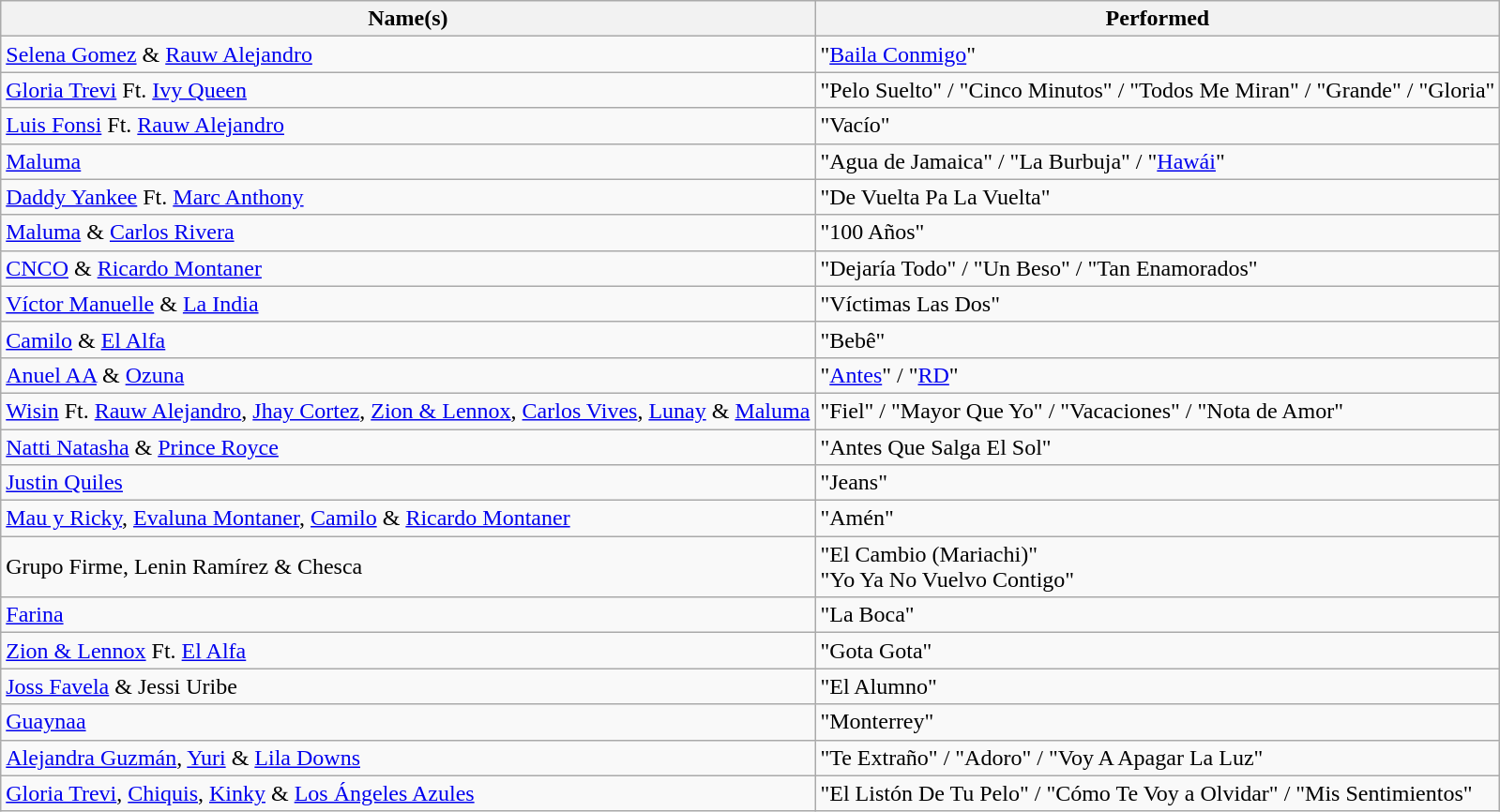<table class="wikitable">
<tr>
<th>Name(s)</th>
<th>Performed</th>
</tr>
<tr>
<td><a href='#'>Selena Gomez</a> & <a href='#'>Rauw Alejandro</a></td>
<td>"<a href='#'>Baila Conmigo</a>"</td>
</tr>
<tr>
<td><a href='#'>Gloria Trevi</a> Ft. <a href='#'>Ivy Queen</a></td>
<td>"Pelo Suelto" / "Cinco Minutos" / "Todos Me Miran" / "Grande" / "Gloria"</td>
</tr>
<tr>
<td><a href='#'>Luis Fonsi</a> Ft. <a href='#'>Rauw Alejandro</a></td>
<td>"Vacío"</td>
</tr>
<tr>
<td><a href='#'>Maluma</a></td>
<td>"Agua de Jamaica" / "La Burbuja" / "<a href='#'>Hawái</a>"</td>
</tr>
<tr>
<td><a href='#'>Daddy Yankee</a> Ft. <a href='#'>Marc Anthony</a></td>
<td>"De Vuelta Pa La Vuelta"</td>
</tr>
<tr>
<td><a href='#'>Maluma</a> & <a href='#'>Carlos Rivera</a></td>
<td>"100 Años"</td>
</tr>
<tr>
<td><a href='#'>CNCO</a> & <a href='#'>Ricardo Montaner</a></td>
<td>"Dejaría Todo" / "Un Beso" / "Tan Enamorados"</td>
</tr>
<tr>
<td><a href='#'>Víctor Manuelle</a> & <a href='#'>La India</a></td>
<td>"Víctimas Las Dos"</td>
</tr>
<tr>
<td><a href='#'>Camilo</a> & <a href='#'>El Alfa</a></td>
<td>"Bebê"</td>
</tr>
<tr>
<td><a href='#'>Anuel AA</a> & <a href='#'>Ozuna</a></td>
<td>"<a href='#'>Antes</a>" / "<a href='#'>RD</a>"</td>
</tr>
<tr>
<td><a href='#'>Wisin</a> Ft. <a href='#'>Rauw Alejandro</a>, <a href='#'>Jhay Cortez</a>, <a href='#'>Zion & Lennox</a>, <a href='#'>Carlos Vives</a>, <a href='#'>Lunay</a> & <a href='#'>Maluma</a></td>
<td>"Fiel" / "Mayor Que Yo" / "Vacaciones" / "Nota de Amor"</td>
</tr>
<tr>
<td><a href='#'>Natti Natasha</a> & <a href='#'>Prince Royce</a></td>
<td>"Antes Que Salga El Sol"</td>
</tr>
<tr>
<td><a href='#'>Justin Quiles</a></td>
<td>"Jeans"</td>
</tr>
<tr>
<td><a href='#'>Mau y Ricky</a>, <a href='#'>Evaluna Montaner</a>, <a href='#'>Camilo</a> & <a href='#'>Ricardo Montaner</a></td>
<td>"Amén"</td>
</tr>
<tr>
<td>Grupo Firme, Lenin Ramírez & Chesca</td>
<td>"El Cambio (Mariachi)"<br>"Yo Ya No Vuelvo Contigo"</td>
</tr>
<tr>
<td><a href='#'>Farina</a></td>
<td>"La Boca"</td>
</tr>
<tr>
<td><a href='#'>Zion & Lennox</a> Ft. <a href='#'>El Alfa</a></td>
<td>"Gota Gota"</td>
</tr>
<tr>
<td><a href='#'>Joss Favela</a> & Jessi Uribe</td>
<td>"El Alumno"</td>
</tr>
<tr>
<td><a href='#'>Guaynaa</a></td>
<td>"Monterrey"</td>
</tr>
<tr>
<td><a href='#'>Alejandra Guzmán</a>, <a href='#'>Yuri</a> & <a href='#'>Lila Downs</a></td>
<td>"Te Extraño" / "Adoro" / "Voy A Apagar La Luz"</td>
</tr>
<tr>
<td><a href='#'>Gloria Trevi</a>, <a href='#'>Chiquis</a>, <a href='#'>Kinky</a> & <a href='#'>Los Ángeles Azules</a></td>
<td>"El Listón De Tu Pelo" / "Cómo Te Voy a Olvidar" / "Mis Sentimientos"</td>
</tr>
</table>
